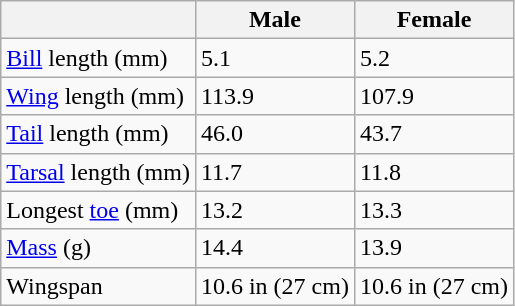<table class="wikitable">
<tr>
<th></th>
<th>Male</th>
<th>Female</th>
</tr>
<tr>
<td><a href='#'>Bill</a> length (mm)</td>
<td>5.1</td>
<td>5.2</td>
</tr>
<tr>
<td><a href='#'>Wing</a> length (mm)</td>
<td>113.9</td>
<td>107.9</td>
</tr>
<tr>
<td><a href='#'>Tail</a> length (mm)</td>
<td>46.0</td>
<td>43.7</td>
</tr>
<tr>
<td><a href='#'>Tarsal</a> length (mm)</td>
<td>11.7</td>
<td>11.8</td>
</tr>
<tr>
<td>Longest <a href='#'>toe</a> (mm)</td>
<td>13.2</td>
<td>13.3</td>
</tr>
<tr>
<td><a href='#'>Mass</a> (g)</td>
<td>14.4</td>
<td>13.9</td>
</tr>
<tr>
<td>Wingspan</td>
<td>10.6 in (27 cm)</td>
<td>10.6 in (27 cm)</td>
</tr>
</table>
